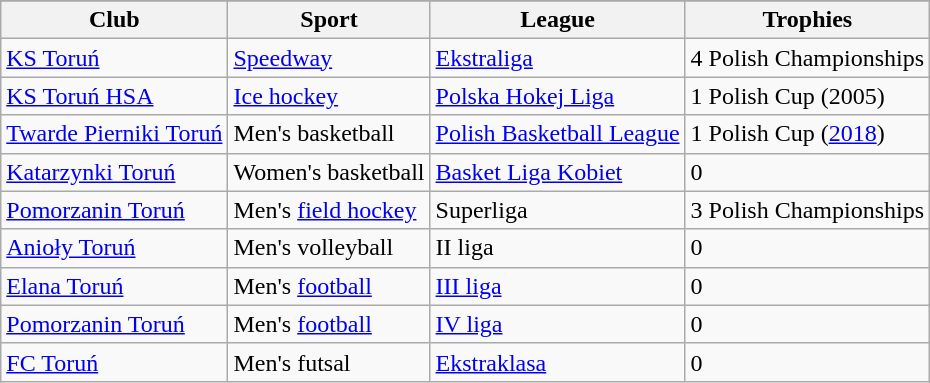<table class="wikitable sortable">
<tr>
</tr>
<tr>
<th>Club</th>
<th>Sport</th>
<th>League</th>
<th>Trophies</th>
</tr>
<tr>
<td><a href='#'>KS Toruń</a></td>
<td><a href='#'>Speedway</a></td>
<td><a href='#'>Ekstraliga</a></td>
<td>4 Polish Championships</td>
</tr>
<tr>
<td><a href='#'>KS Toruń HSA</a></td>
<td><a href='#'>Ice hockey</a></td>
<td><a href='#'>Polska Hokej Liga</a></td>
<td>1 Polish Cup (2005)</td>
</tr>
<tr>
<td><a href='#'>Twarde Pierniki Toruń</a></td>
<td>Men's basketball</td>
<td><a href='#'>Polish Basketball League</a></td>
<td>1 Polish Cup (<a href='#'>2018</a>)</td>
</tr>
<tr>
<td><a href='#'>Katarzynki Toruń</a></td>
<td>Women's basketball</td>
<td><a href='#'>Basket Liga Kobiet</a></td>
<td>0</td>
</tr>
<tr>
<td><a href='#'>Pomorzanin Toruń</a></td>
<td>Men's <a href='#'>field hockey</a></td>
<td>Superliga</td>
<td>3 Polish Championships</td>
</tr>
<tr>
<td><a href='#'>Anioły Toruń</a></td>
<td>Men's volleyball</td>
<td>II liga</td>
<td>0</td>
</tr>
<tr>
<td><a href='#'>Elana Toruń</a></td>
<td>Men's <a href='#'>football</a></td>
<td><a href='#'>III liga</a></td>
<td>0</td>
</tr>
<tr>
<td><a href='#'>Pomorzanin Toruń</a></td>
<td>Men's <a href='#'>football</a></td>
<td><a href='#'>IV liga</a></td>
<td>0</td>
</tr>
<tr>
<td><a href='#'>FC Toruń</a></td>
<td>Men's futsal</td>
<td><a href='#'>Ekstraklasa</a></td>
<td>0</td>
</tr>
</table>
